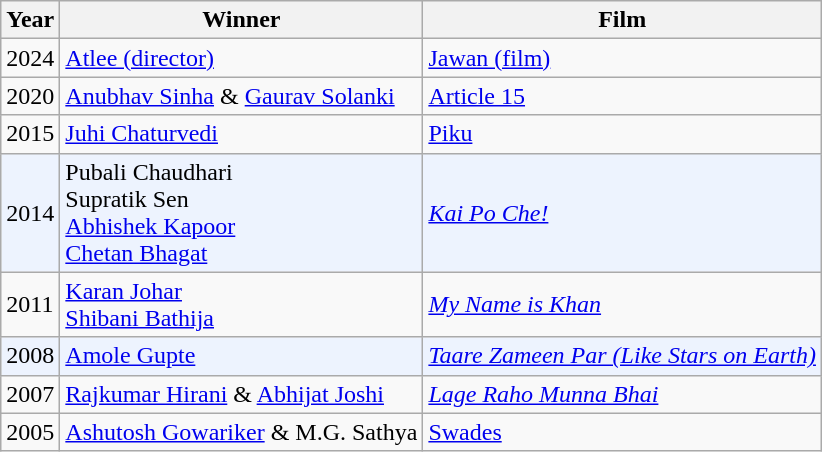<table class="wikitable">
<tr>
<th>Year</th>
<th>Winner</th>
<th>Film</th>
</tr>
<tr>
<td>2024</td>
<td><a href='#'>Atlee (director)</a></td>
<td><a href='#'>Jawan (film)</a></td>
</tr>
<tr>
<td>2020</td>
<td><a href='#'>Anubhav Sinha</a> & <a href='#'>Gaurav Solanki</a></td>
<td><a href='#'>Article 15</a></td>
</tr>
<tr>
<td>2015</td>
<td><a href='#'>Juhi Chaturvedi</a></td>
<td><a href='#'>Piku</a></td>
</tr>
<tr bgcolor="#edf3fe">
<td>2014</td>
<td>Pubali Chaudhari <br> Supratik Sen <br> <a href='#'>Abhishek Kapoor</a> <br> <a href='#'>Chetan Bhagat</a></td>
<td><em><a href='#'>Kai Po Che!</a></em></td>
</tr>
<tr>
<td>2011</td>
<td><a href='#'>Karan Johar</a> <br>  <a href='#'>Shibani Bathija</a></td>
<td><em><a href='#'>My Name is Khan</a></em></td>
</tr>
<tr bgcolor="#edf3fe">
<td>2008</td>
<td><a href='#'>Amole Gupte</a></td>
<td><em><a href='#'>Taare Zameen Par (Like Stars on Earth)</a></em></td>
</tr>
<tr>
<td>2007</td>
<td><a href='#'>Rajkumar Hirani</a> & <a href='#'>Abhijat Joshi</a></td>
<td><em><a href='#'>Lage Raho Munna Bhai</a></em></td>
</tr>
<tr>
<td>2005</td>
<td><a href='#'>Ashutosh Gowariker</a> & M.G. Sathya</td>
<td><a href='#'>Swades</a></td>
</tr>
</table>
